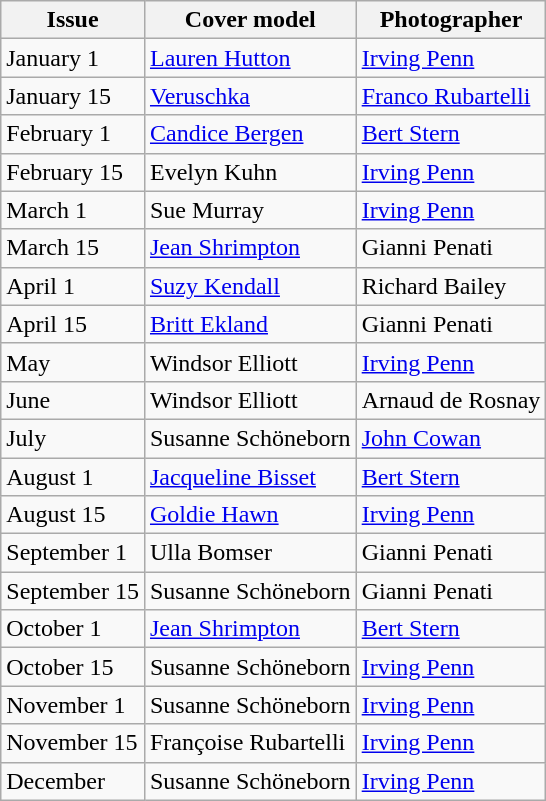<table class="sortable wikitable">
<tr>
<th>Issue</th>
<th>Cover model</th>
<th>Photographer</th>
</tr>
<tr>
<td>January 1</td>
<td><a href='#'>Lauren Hutton</a></td>
<td><a href='#'>Irving Penn</a></td>
</tr>
<tr>
<td>January 15</td>
<td><a href='#'>Veruschka</a></td>
<td><a href='#'>Franco Rubartelli</a></td>
</tr>
<tr>
<td>February 1</td>
<td><a href='#'>Candice Bergen</a></td>
<td><a href='#'>Bert Stern</a></td>
</tr>
<tr>
<td>February 15</td>
<td>Evelyn Kuhn</td>
<td><a href='#'>Irving Penn</a></td>
</tr>
<tr>
<td>March 1</td>
<td>Sue Murray</td>
<td><a href='#'>Irving Penn</a></td>
</tr>
<tr>
<td>March 15</td>
<td><a href='#'>Jean Shrimpton</a></td>
<td>Gianni Penati</td>
</tr>
<tr>
<td>April 1</td>
<td><a href='#'>Suzy Kendall</a></td>
<td>Richard Bailey</td>
</tr>
<tr>
<td>April 15</td>
<td><a href='#'>Britt Ekland</a></td>
<td>Gianni Penati</td>
</tr>
<tr>
<td>May</td>
<td>Windsor Elliott</td>
<td><a href='#'>Irving Penn</a></td>
</tr>
<tr>
<td>June</td>
<td>Windsor Elliott</td>
<td>Arnaud de Rosnay</td>
</tr>
<tr>
<td>July</td>
<td>Susanne Schöneborn</td>
<td><a href='#'>John Cowan</a></td>
</tr>
<tr>
<td>August 1</td>
<td><a href='#'>Jacqueline Bisset</a></td>
<td><a href='#'>Bert Stern</a></td>
</tr>
<tr>
<td>August 15</td>
<td><a href='#'>Goldie Hawn</a></td>
<td><a href='#'>Irving Penn</a></td>
</tr>
<tr>
<td>September 1</td>
<td>Ulla Bomser</td>
<td>Gianni Penati</td>
</tr>
<tr>
<td>September 15</td>
<td>Susanne Schöneborn</td>
<td>Gianni Penati</td>
</tr>
<tr>
<td>October 1</td>
<td><a href='#'>Jean Shrimpton</a></td>
<td><a href='#'>Bert Stern</a></td>
</tr>
<tr>
<td>October 15</td>
<td>Susanne Schöneborn</td>
<td><a href='#'>Irving Penn</a></td>
</tr>
<tr>
<td>November 1</td>
<td>Susanne Schöneborn</td>
<td><a href='#'>Irving Penn</a></td>
</tr>
<tr>
<td>November 15</td>
<td>Françoise Rubartelli</td>
<td><a href='#'>Irving Penn</a></td>
</tr>
<tr>
<td>December</td>
<td>Susanne Schöneborn</td>
<td><a href='#'>Irving Penn</a></td>
</tr>
</table>
